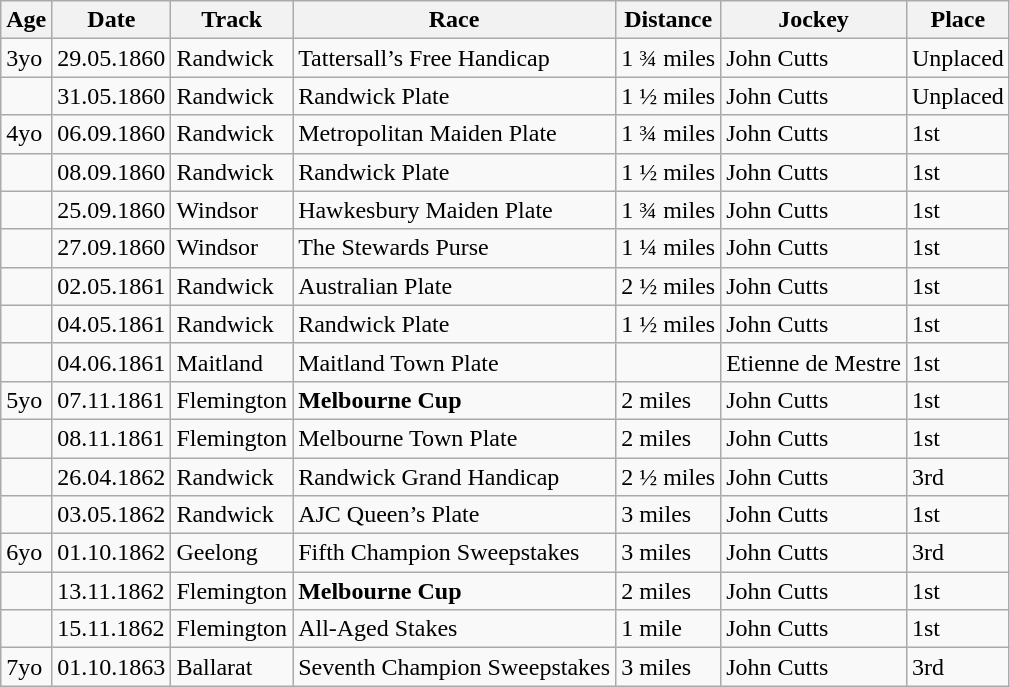<table class="wikitable" border="1">
<tr>
<th>Age</th>
<th>Date</th>
<th>Track</th>
<th>Race</th>
<th>Distance</th>
<th>Jockey</th>
<th>Place</th>
</tr>
<tr>
<td>3yo</td>
<td>29.05.1860</td>
<td>Randwick</td>
<td>Tattersall’s Free Handicap</td>
<td>1 ¾ miles</td>
<td>John Cutts</td>
<td>Unplaced</td>
</tr>
<tr>
<td></td>
<td>31.05.1860</td>
<td>Randwick</td>
<td>Randwick Plate</td>
<td>1 ½ miles</td>
<td>John Cutts</td>
<td>Unplaced</td>
</tr>
<tr>
<td>4yo</td>
<td>06.09.1860</td>
<td>Randwick</td>
<td>Metropolitan Maiden Plate</td>
<td>1 ¾ miles</td>
<td>John Cutts</td>
<td>1st</td>
</tr>
<tr>
<td></td>
<td>08.09.1860</td>
<td>Randwick</td>
<td>Randwick Plate</td>
<td>1 ½ miles</td>
<td>John Cutts</td>
<td>1st</td>
</tr>
<tr>
<td></td>
<td>25.09.1860</td>
<td>Windsor</td>
<td>Hawkesbury Maiden Plate</td>
<td>1 ¾ miles</td>
<td>John Cutts</td>
<td>1st</td>
</tr>
<tr>
<td></td>
<td>27.09.1860</td>
<td>Windsor</td>
<td>The Stewards Purse</td>
<td>1 ¼ miles</td>
<td>John Cutts</td>
<td>1st</td>
</tr>
<tr>
<td></td>
<td>02.05.1861</td>
<td>Randwick</td>
<td>Australian Plate</td>
<td>2 ½ miles</td>
<td>John Cutts</td>
<td>1st</td>
</tr>
<tr>
<td></td>
<td>04.05.1861</td>
<td>Randwick</td>
<td>Randwick Plate</td>
<td>1 ½ miles</td>
<td>John Cutts</td>
<td>1st</td>
</tr>
<tr>
<td></td>
<td>04.06.1861</td>
<td>Maitland</td>
<td>Maitland Town Plate</td>
<td></td>
<td>Etienne de Mestre</td>
<td>1st</td>
</tr>
<tr>
<td>5yo</td>
<td>07.11.1861</td>
<td>Flemington</td>
<td><strong>Melbourne Cup</strong></td>
<td>2 miles</td>
<td>John Cutts</td>
<td>1st</td>
</tr>
<tr>
<td></td>
<td>08.11.1861</td>
<td>Flemington</td>
<td>Melbourne Town Plate</td>
<td>2 miles</td>
<td>John Cutts</td>
<td>1st</td>
</tr>
<tr>
<td></td>
<td>26.04.1862</td>
<td>Randwick</td>
<td>Randwick Grand Handicap</td>
<td>2 ½ miles</td>
<td>John Cutts</td>
<td>3rd</td>
</tr>
<tr>
<td></td>
<td>03.05.1862</td>
<td>Randwick</td>
<td>AJC Queen’s Plate</td>
<td>3 miles</td>
<td>John Cutts</td>
<td>1st</td>
</tr>
<tr>
<td>6yo</td>
<td>01.10.1862</td>
<td>Geelong</td>
<td>Fifth Champion Sweepstakes</td>
<td>3 miles</td>
<td>John Cutts</td>
<td>3rd</td>
</tr>
<tr>
<td></td>
<td>13.11.1862</td>
<td>Flemington</td>
<td><strong>Melbourne Cup</strong></td>
<td>2 miles</td>
<td>John Cutts</td>
<td>1st</td>
</tr>
<tr>
<td></td>
<td>15.11.1862</td>
<td>Flemington</td>
<td>All-Aged Stakes</td>
<td>1 mile</td>
<td>John Cutts</td>
<td>1st</td>
</tr>
<tr>
<td>7yo</td>
<td>01.10.1863</td>
<td>Ballarat</td>
<td>Seventh Champion Sweepstakes</td>
<td>3 miles</td>
<td>John Cutts</td>
<td>3rd</td>
</tr>
</table>
